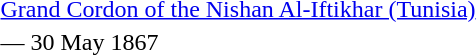<table>
<tr>
<td rowspan=2 style="width:60px; vertical-align:top;"></td>
<td><a href='#'>Grand Cordon of the Nishan Al-Iftikhar (Tunisia)</a></td>
</tr>
<tr>
<td>— 30 May 1867</td>
</tr>
</table>
